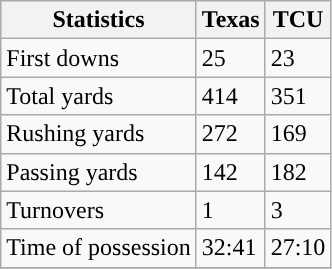<table class="wikitable" style="float: left;">
<tr>
<th>Statistics</th>
<th>Texas</th>
<th>TCU</th>
</tr>
<tr>
<td>First downs</td>
<td>25</td>
<td>23</td>
</tr>
<tr>
<td>Total yards</td>
<td>414</td>
<td>351</td>
</tr>
<tr>
<td>Rushing yards</td>
<td>272</td>
<td>169</td>
</tr>
<tr>
<td>Passing yards</td>
<td>142</td>
<td>182</td>
</tr>
<tr>
<td>Turnovers</td>
<td>1</td>
<td>3</td>
</tr>
<tr>
<td>Time of possession</td>
<td>32:41</td>
<td>27:10</td>
</tr>
<tr>
</tr>
</table>
